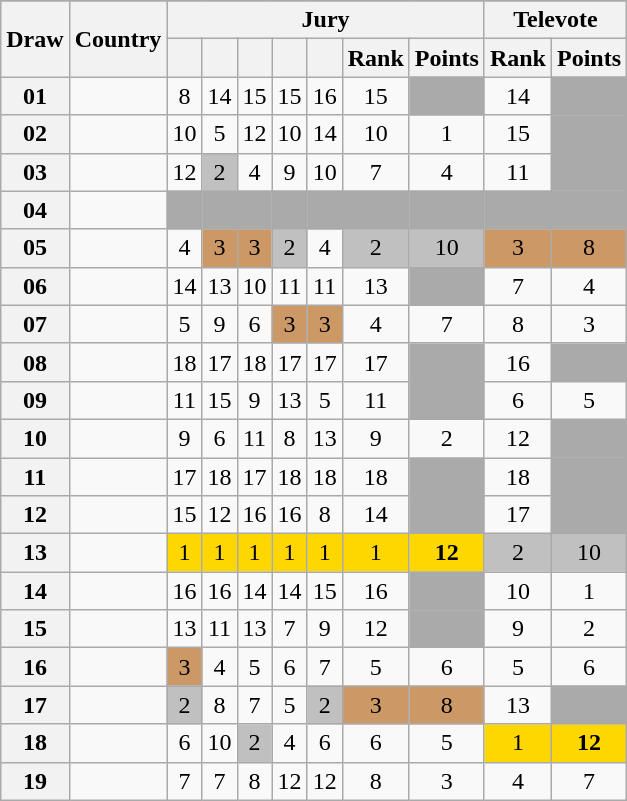<table class="sortable wikitable collapsible plainrowheaders" style="text-align:center;">
<tr>
</tr>
<tr>
<th scope="col" rowspan="2">Draw</th>
<th scope="col" rowspan="2">Country</th>
<th scope="col" colspan="7">Jury</th>
<th scope="col" colspan="2">Televote</th>
</tr>
<tr>
<th scope="col"><small></small></th>
<th scope="col"><small></small></th>
<th scope="col"><small></small></th>
<th scope="col"><small></small></th>
<th scope="col"><small></small></th>
<th scope="col">Rank</th>
<th scope="col">Points</th>
<th scope="col">Rank</th>
<th scope="col">Points</th>
</tr>
<tr>
<th scope="row" style="text-align:center;">01</th>
<td style="text-align:left;"></td>
<td>8</td>
<td>14</td>
<td>15</td>
<td>15</td>
<td>16</td>
<td>15</td>
<td style="background:#AAAAAA;"></td>
<td>14</td>
<td style="background:#AAAAAA;"></td>
</tr>
<tr>
<th scope="row" style="text-align:center;">02</th>
<td style="text-align:left;"></td>
<td>10</td>
<td>5</td>
<td>12</td>
<td>10</td>
<td>14</td>
<td>10</td>
<td>1</td>
<td>15</td>
<td style="background:#AAAAAA;"></td>
</tr>
<tr>
<th scope="row" style="text-align:center;">03</th>
<td style="text-align:left;"></td>
<td>12</td>
<td style="background:silver;">2</td>
<td>4</td>
<td>9</td>
<td>10</td>
<td>7</td>
<td>4</td>
<td>11</td>
<td style="background:#AAAAAA;"></td>
</tr>
<tr class="sortbottom">
<th scope="row" style="text-align:center;">04</th>
<td style="text-align:left;"></td>
<td style="background:#AAAAAA;"></td>
<td style="background:#AAAAAA;"></td>
<td style="background:#AAAAAA;"></td>
<td style="background:#AAAAAA;"></td>
<td style="background:#AAAAAA;"></td>
<td style="background:#AAAAAA;"></td>
<td style="background:#AAAAAA;"></td>
<td style="background:#AAAAAA;"></td>
<td style="background:#AAAAAA;"></td>
</tr>
<tr>
<th scope="row" style="text-align:center;">05</th>
<td style="text-align:left;"></td>
<td>4</td>
<td style="background:#CC9966;">3</td>
<td style="background:#CC9966;">3</td>
<td style="background:silver;">2</td>
<td>4</td>
<td style="background:silver;">2</td>
<td style="background:silver;">10</td>
<td style="background:#CC9966;">3</td>
<td style="background:#CC9966;">8</td>
</tr>
<tr>
<th scope="row" style="text-align:center;">06</th>
<td style="text-align:left;"></td>
<td>14</td>
<td>13</td>
<td>10</td>
<td>11</td>
<td>11</td>
<td>13</td>
<td style="background:#AAAAAA;"></td>
<td>7</td>
<td>4</td>
</tr>
<tr>
<th scope="row" style="text-align:center;">07</th>
<td style="text-align:left;"></td>
<td>5</td>
<td>9</td>
<td>6</td>
<td style="background:#CC9966;">3</td>
<td style="background:#CC9966;">3</td>
<td>4</td>
<td>7</td>
<td>8</td>
<td>3</td>
</tr>
<tr>
<th scope="row" style="text-align:center;">08</th>
<td style="text-align:left;"></td>
<td>18</td>
<td>17</td>
<td>18</td>
<td>17</td>
<td>17</td>
<td>17</td>
<td style="background:#AAAAAA;"></td>
<td>16</td>
<td style="background:#AAAAAA;"></td>
</tr>
<tr>
<th scope="row" style="text-align:center;">09</th>
<td style="text-align:left;"></td>
<td>11</td>
<td>15</td>
<td>9</td>
<td>13</td>
<td>5</td>
<td>11</td>
<td style="background:#AAAAAA;"></td>
<td>6</td>
<td>5</td>
</tr>
<tr>
<th scope="row" style="text-align:center;">10</th>
<td style="text-align:left;"></td>
<td>9</td>
<td>6</td>
<td>11</td>
<td>8</td>
<td>13</td>
<td>9</td>
<td>2</td>
<td>12</td>
<td style="background:#AAAAAA;"></td>
</tr>
<tr>
<th scope="row" style="text-align:center;">11</th>
<td style="text-align:left;"></td>
<td>17</td>
<td>18</td>
<td>17</td>
<td>18</td>
<td>18</td>
<td>18</td>
<td style="background:#AAAAAA;"></td>
<td>18</td>
<td style="background:#AAAAAA;"></td>
</tr>
<tr>
<th scope="row" style="text-align:center;">12</th>
<td style="text-align:left;"></td>
<td>15</td>
<td>12</td>
<td>16</td>
<td>16</td>
<td>8</td>
<td>14</td>
<td style="background:#AAAAAA;"></td>
<td>17</td>
<td style="background:#AAAAAA;"></td>
</tr>
<tr>
<th scope="row" style="text-align:center;">13</th>
<td style="text-align:left;"></td>
<td style="background:gold;">1</td>
<td style="background:gold;">1</td>
<td style="background:gold;">1</td>
<td style="background:gold;">1</td>
<td style="background:gold;">1</td>
<td style="background:gold;">1</td>
<td style="background:gold;"><strong>12</strong></td>
<td style="background:silver;">2</td>
<td style="background:silver;">10</td>
</tr>
<tr>
<th scope="row" style="text-align:center;">14</th>
<td style="text-align:left;"></td>
<td>16</td>
<td>16</td>
<td>14</td>
<td>14</td>
<td>15</td>
<td>16</td>
<td style="background:#AAAAAA;"></td>
<td>10</td>
<td>1</td>
</tr>
<tr>
<th scope="row" style="text-align:center;">15</th>
<td style="text-align:left;"></td>
<td>13</td>
<td>11</td>
<td>13</td>
<td>7</td>
<td>9</td>
<td>12</td>
<td style="background:#AAAAAA;"></td>
<td>9</td>
<td>2</td>
</tr>
<tr>
<th scope="row" style="text-align:center;">16</th>
<td style="text-align:left;"></td>
<td style="background:#CC9966;">3</td>
<td>4</td>
<td>5</td>
<td>6</td>
<td>7</td>
<td>5</td>
<td>6</td>
<td>5</td>
<td>6</td>
</tr>
<tr>
<th scope="row" style="text-align:center;">17</th>
<td style="text-align:left;"></td>
<td style="background:silver;">2</td>
<td>8</td>
<td>7</td>
<td>5</td>
<td style="background:silver;">2</td>
<td style="background:#CC9966;">3</td>
<td style="background:#CC9966;">8</td>
<td>13</td>
<td style="background:#AAAAAA;"></td>
</tr>
<tr>
<th scope="row" style="text-align:center;">18</th>
<td style="text-align:left;"></td>
<td>6</td>
<td>10</td>
<td style="background:silver;">2</td>
<td>4</td>
<td>6</td>
<td>6</td>
<td>5</td>
<td style="background:gold;">1</td>
<td style="background:gold;"><strong>12</strong></td>
</tr>
<tr>
<th scope="row" style="text-align:center;">19</th>
<td style="text-align:left;"></td>
<td>7</td>
<td>7</td>
<td>8</td>
<td>12</td>
<td>12</td>
<td>8</td>
<td>3</td>
<td>4</td>
<td>7</td>
</tr>
</table>
